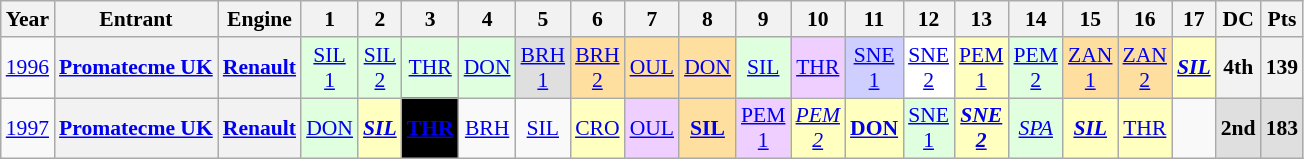<table class="wikitable" style="text-align:center; font-size:90%">
<tr>
<th>Year</th>
<th>Entrant</th>
<th>Engine</th>
<th>1</th>
<th>2</th>
<th>3</th>
<th>4</th>
<th>5</th>
<th>6</th>
<th>7</th>
<th>8</th>
<th>9</th>
<th>10</th>
<th>11</th>
<th>12</th>
<th>13</th>
<th>14</th>
<th>15</th>
<th>16</th>
<th>17</th>
<th>DC</th>
<th>Pts</th>
</tr>
<tr>
<td><a href='#'>1996</a></td>
<th><a href='#'>Promatecme UK</a></th>
<th><a href='#'>Renault</a></th>
<td style="background:#DFFFDF;"><a href='#'>SIL<br>1</a><br></td>
<td style="background:#DFFFDF;"><a href='#'>SIL<br>2</a><br></td>
<td style="background:#DFFFDF;"><a href='#'>THR</a><br></td>
<td style="background:#DFFFDF;"><a href='#'>DON</a><br></td>
<td style="background:#DFDFDF;"><a href='#'>BRH<br>1</a><br></td>
<td style="background:#FFDF9F;"><a href='#'>BRH<br>2</a><br></td>
<td style="background:#FFDF9F;"><a href='#'>OUL</a><br></td>
<td style="background:#FFDF9F;"><a href='#'>DON</a><br></td>
<td style="background:#DFFFDF;"><a href='#'>SIL</a><br></td>
<td style="background:#EFCFFF;"><a href='#'>THR</a><br></td>
<td style="background:#CFCFFF;"><a href='#'>SNE<br>1</a><br></td>
<td style="background:#FFFFFF;"><a href='#'>SNE<br>2</a><br></td>
<td style="background:#FFFFBF;"><a href='#'>PEM<br>1</a><br></td>
<td style="background:#DFFFDF;"><a href='#'>PEM<br>2</a><br></td>
<td style="background:#FFDF9F;"><a href='#'>ZAN<br>1</a><br></td>
<td style="background:#FFDF9F;"><a href='#'>ZAN<br>2</a><br></td>
<td style="background:#FFFFBF;"><strong><em><a href='#'>SIL</a></em></strong><br></td>
<th>4th</th>
<th>139</th>
</tr>
<tr>
<td><a href='#'>1997</a></td>
<th><a href='#'>Promatecme UK</a></th>
<th><a href='#'>Renault</a></th>
<td style="background:#DFFFDF;"><a href='#'>DON</a><br></td>
<td style="background:#FFFFBF;"><strong><em><a href='#'>SIL</a></em></strong><br></td>
<td style="background:#000000; color:#ffffff"><strong><a href='#'><span>THR</span></a></strong><br></td>
<td><a href='#'>BRH</a></td>
<td><a href='#'>SIL</a></td>
<td style="background:#FFFFBF;"><a href='#'>CRO</a><br></td>
<td style="background:#EFCFFF;"><a href='#'>OUL</a><br></td>
<td style="background:#FFDF9F;"><strong><a href='#'>SIL</a></strong><br></td>
<td style="background:#EFCFFF;"><a href='#'>PEM<br>1</a><br></td>
<td style="background:#FFFFBF;"><em><a href='#'>PEM<br>2</a></em><br></td>
<td style="background:#FFFFBF;"><strong><a href='#'>DON</a></strong><br></td>
<td style="background:#DFFFDF;"><a href='#'>SNE<br>1</a><br></td>
<td style="background:#FFFFBF;"><strong><em><a href='#'>SNE<br>2</a></em></strong><br></td>
<td style="background:#DFFFDF;"><em><a href='#'>SPA</a></em><br></td>
<td style="background:#FFFFBF;"><strong><em><a href='#'>SIL</a></em></strong><br></td>
<td style="background:#FFFFBF;"><a href='#'>THR</a><br></td>
<td></td>
<th style="background:#DFDFDF;">2nd</th>
<th style="background:#DFDFDF;">183</th>
</tr>
</table>
